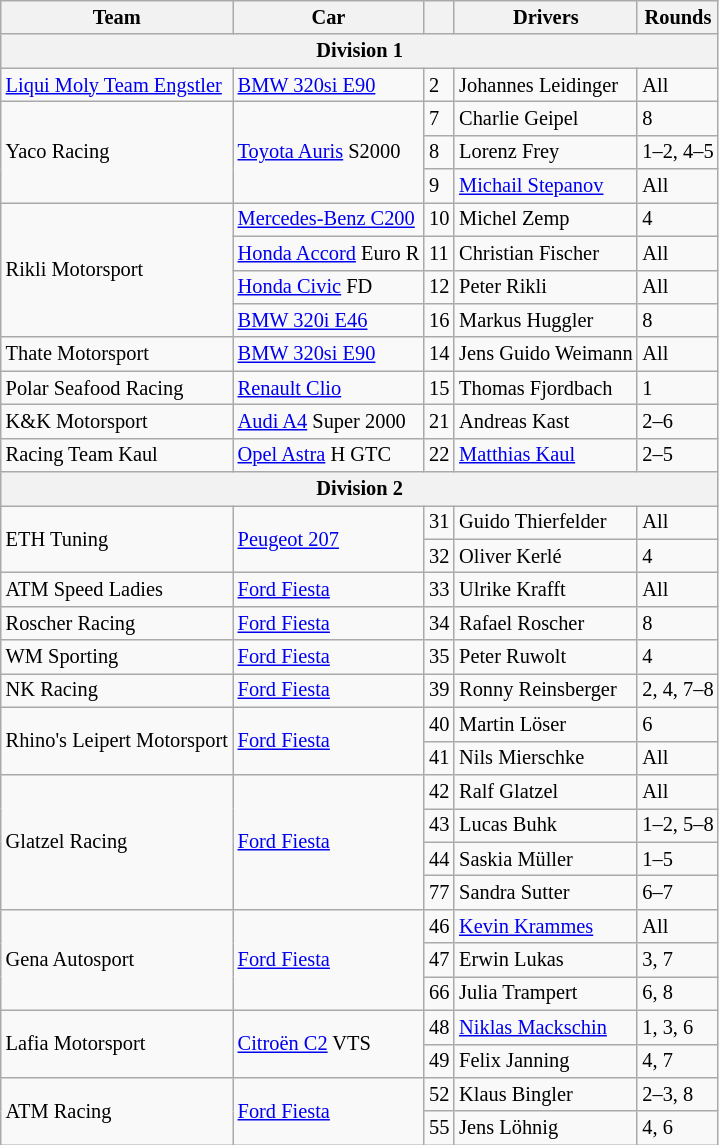<table class="wikitable" style="font-size: 85%">
<tr>
<th>Team</th>
<th>Car</th>
<th></th>
<th>Drivers</th>
<th>Rounds</th>
</tr>
<tr>
<th colspan=5>Division 1</th>
</tr>
<tr>
<td> <a href='#'>Liqui Moly Team Engstler</a></td>
<td><a href='#'>BMW 320si E90</a></td>
<td>2</td>
<td> Johannes Leidinger</td>
<td>All</td>
</tr>
<tr>
<td rowspan=3> Yaco Racing</td>
<td rowspan=3><a href='#'>Toyota Auris</a> S2000</td>
<td>7</td>
<td> Charlie Geipel</td>
<td>8</td>
</tr>
<tr>
<td>8</td>
<td> Lorenz Frey</td>
<td>1–2, 4–5</td>
</tr>
<tr>
<td>9</td>
<td> <a href='#'>Michail Stepanov</a></td>
<td>All</td>
</tr>
<tr>
<td rowspan=4> Rikli Motorsport</td>
<td><a href='#'>Mercedes-Benz C200</a></td>
<td>10</td>
<td> Michel Zemp</td>
<td>4</td>
</tr>
<tr>
<td><a href='#'>Honda Accord</a> Euro R</td>
<td>11</td>
<td> Christian Fischer</td>
<td>All</td>
</tr>
<tr>
<td><a href='#'>Honda Civic</a> FD</td>
<td>12</td>
<td> Peter Rikli</td>
<td>All</td>
</tr>
<tr>
<td><a href='#'>BMW 320i E46</a></td>
<td>16</td>
<td> Markus Huggler</td>
<td>8</td>
</tr>
<tr>
<td> Thate Motorsport</td>
<td><a href='#'>BMW 320si E90</a></td>
<td>14</td>
<td> Jens Guido Weimann</td>
<td>All</td>
</tr>
<tr>
<td> Polar Seafood Racing</td>
<td><a href='#'>Renault Clio</a></td>
<td>15</td>
<td> Thomas Fjordbach</td>
<td>1</td>
</tr>
<tr>
<td> K&K Motorsport</td>
<td><a href='#'>Audi A4</a> Super 2000</td>
<td>21</td>
<td> Andreas Kast</td>
<td>2–6</td>
</tr>
<tr>
<td> Racing Team Kaul</td>
<td><a href='#'>Opel Astra</a> H GTC</td>
<td>22</td>
<td> <a href='#'>Matthias Kaul</a></td>
<td>2–5</td>
</tr>
<tr>
<th colspan=5>Division 2</th>
</tr>
<tr>
<td rowspan=2> ETH Tuning</td>
<td rowspan=2><a href='#'>Peugeot 207</a></td>
<td>31</td>
<td> Guido Thierfelder</td>
<td>All</td>
</tr>
<tr>
<td>32</td>
<td> Oliver Kerlé</td>
<td>4</td>
</tr>
<tr>
<td> ATM Speed Ladies</td>
<td><a href='#'>Ford Fiesta</a></td>
<td>33</td>
<td> Ulrike Krafft</td>
<td>All</td>
</tr>
<tr>
<td> Roscher Racing</td>
<td><a href='#'>Ford Fiesta</a></td>
<td>34</td>
<td> Rafael Roscher</td>
<td>8</td>
</tr>
<tr>
<td> WM Sporting</td>
<td><a href='#'>Ford Fiesta</a></td>
<td>35</td>
<td> Peter Ruwolt</td>
<td>4</td>
</tr>
<tr>
<td> NK Racing</td>
<td><a href='#'>Ford Fiesta</a></td>
<td>39</td>
<td> Ronny Reinsberger</td>
<td>2, 4, 7–8</td>
</tr>
<tr>
<td rowspan=2> Rhino's Leipert Motorsport</td>
<td rowspan=2><a href='#'>Ford Fiesta</a></td>
<td>40</td>
<td> Martin Löser</td>
<td>6</td>
</tr>
<tr>
<td>41</td>
<td> Nils Mierschke</td>
<td>All</td>
</tr>
<tr>
<td rowspan=4> Glatzel Racing</td>
<td rowspan=4><a href='#'>Ford Fiesta</a></td>
<td>42</td>
<td> Ralf Glatzel</td>
<td>All</td>
</tr>
<tr>
<td>43</td>
<td> Lucas Buhk</td>
<td>1–2, 5–8</td>
</tr>
<tr>
<td>44</td>
<td> Saskia Müller</td>
<td>1–5</td>
</tr>
<tr>
<td>77</td>
<td> Sandra Sutter</td>
<td>6–7</td>
</tr>
<tr>
<td rowspan=3> Gena Autosport</td>
<td rowspan=3><a href='#'>Ford Fiesta</a></td>
<td>46</td>
<td> <a href='#'>Kevin Krammes</a></td>
<td>All</td>
</tr>
<tr>
<td>47</td>
<td> Erwin Lukas</td>
<td>3, 7</td>
</tr>
<tr>
<td>66</td>
<td> Julia Trampert</td>
<td>6, 8</td>
</tr>
<tr>
<td rowspan=2> Lafia Motorsport</td>
<td rowspan=2><a href='#'>Citroën C2</a> VTS</td>
<td>48</td>
<td> <a href='#'>Niklas Mackschin</a></td>
<td>1, 3, 6</td>
</tr>
<tr>
<td>49</td>
<td> Felix Janning</td>
<td>4, 7</td>
</tr>
<tr>
<td rowspan=2> ATM Racing</td>
<td rowspan=2><a href='#'>Ford Fiesta</a></td>
<td>52</td>
<td> Klaus Bingler</td>
<td>2–3, 8</td>
</tr>
<tr>
<td>55</td>
<td> Jens Löhnig</td>
<td>4, 6</td>
</tr>
</table>
